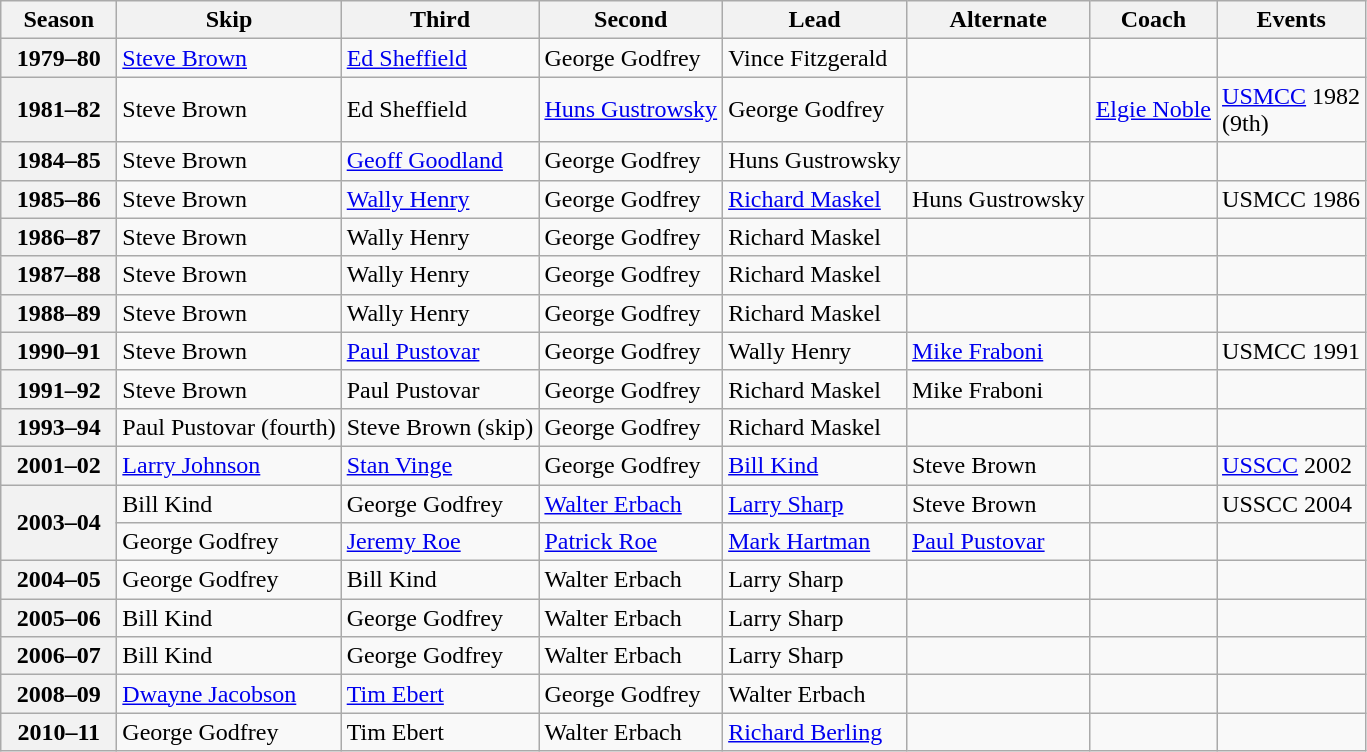<table class="wikitable">
<tr>
<th scope="col" width=70>Season</th>
<th scope="col">Skip</th>
<th scope="col">Third</th>
<th scope="col">Second</th>
<th scope="col">Lead</th>
<th scope="col">Alternate</th>
<th scope="col">Coach</th>
<th scope="col">Events</th>
</tr>
<tr>
<th scope="row">1979–80</th>
<td><a href='#'>Steve Brown</a></td>
<td><a href='#'>Ed Sheffield</a></td>
<td>George Godfrey</td>
<td>Vince Fitzgerald</td>
<td></td>
<td></td>
<td></td>
</tr>
<tr>
<th scope="row">1981–82</th>
<td>Steve Brown</td>
<td>Ed Sheffield</td>
<td><a href='#'>Huns Gustrowsky</a></td>
<td>George Godfrey</td>
<td></td>
<td><a href='#'>Elgie Noble</a></td>
<td><a href='#'>USMCC</a> 1982 <br> (9th)</td>
</tr>
<tr>
<th scope="row">1984–85</th>
<td>Steve Brown</td>
<td><a href='#'>Geoff Goodland</a></td>
<td>George Godfrey</td>
<td>Huns Gustrowsky</td>
<td></td>
<td></td>
<td></td>
</tr>
<tr>
<th scope="row">1985–86</th>
<td>Steve Brown</td>
<td><a href='#'>Wally Henry</a></td>
<td>George Godfrey</td>
<td><a href='#'>Richard Maskel</a></td>
<td>Huns Gustrowsky</td>
<td></td>
<td>USMCC 1986 <br> </td>
</tr>
<tr>
<th scope="row">1986–87</th>
<td>Steve Brown</td>
<td>Wally Henry</td>
<td>George Godfrey</td>
<td>Richard Maskel</td>
<td></td>
<td></td>
<td></td>
</tr>
<tr>
<th scope="row">1987–88</th>
<td>Steve Brown</td>
<td>Wally Henry</td>
<td>George Godfrey</td>
<td>Richard Maskel</td>
<td></td>
<td></td>
<td></td>
</tr>
<tr>
<th scope="row">1988–89</th>
<td>Steve Brown</td>
<td>Wally Henry</td>
<td>George Godfrey</td>
<td>Richard Maskel</td>
<td></td>
<td></td>
<td></td>
</tr>
<tr>
<th scope="row">1990–91</th>
<td>Steve Brown</td>
<td><a href='#'>Paul Pustovar</a></td>
<td>George Godfrey</td>
<td>Wally Henry</td>
<td><a href='#'>Mike Fraboni</a></td>
<td></td>
<td>USMCC 1991 <br> </td>
</tr>
<tr>
<th scope="row">1991–92</th>
<td>Steve Brown</td>
<td>Paul Pustovar</td>
<td>George Godfrey</td>
<td>Richard Maskel</td>
<td>Mike Fraboni</td>
<td></td>
<td></td>
</tr>
<tr>
<th scope="row">1993–94</th>
<td>Paul Pustovar (fourth)</td>
<td>Steve Brown (skip)</td>
<td>George Godfrey</td>
<td>Richard Maskel</td>
<td></td>
<td></td>
<td></td>
</tr>
<tr>
<th scope="row">2001–02</th>
<td><a href='#'>Larry Johnson</a></td>
<td><a href='#'>Stan Vinge</a></td>
<td>George Godfrey</td>
<td><a href='#'>Bill Kind</a></td>
<td>Steve Brown</td>
<td></td>
<td><a href='#'>USSCC</a> 2002 <br> </td>
</tr>
<tr>
<th scope="row" rowspan=2>2003–04</th>
<td>Bill Kind</td>
<td>George Godfrey</td>
<td><a href='#'>Walter Erbach</a></td>
<td><a href='#'>Larry Sharp</a></td>
<td>Steve Brown</td>
<td></td>
<td>USSCC 2004 <br> </td>
</tr>
<tr>
<td>George Godfrey</td>
<td><a href='#'>Jeremy Roe</a></td>
<td><a href='#'>Patrick Roe</a></td>
<td><a href='#'>Mark Hartman</a></td>
<td><a href='#'>Paul Pustovar</a></td>
<td></td>
<td></td>
</tr>
<tr>
<th scope="row">2004–05</th>
<td>George Godfrey</td>
<td>Bill Kind</td>
<td>Walter Erbach</td>
<td>Larry Sharp</td>
<td></td>
<td></td>
<td></td>
</tr>
<tr>
<th scope="row">2005–06</th>
<td>Bill Kind</td>
<td>George Godfrey</td>
<td>Walter Erbach</td>
<td>Larry Sharp</td>
<td></td>
<td></td>
<td></td>
</tr>
<tr>
<th scope="row">2006–07</th>
<td>Bill Kind</td>
<td>George Godfrey</td>
<td>Walter Erbach</td>
<td>Larry Sharp</td>
<td></td>
<td></td>
<td></td>
</tr>
<tr>
<th scope="row">2008–09</th>
<td><a href='#'>Dwayne Jacobson</a></td>
<td><a href='#'>Tim Ebert</a></td>
<td>George Godfrey</td>
<td>Walter Erbach</td>
<td></td>
<td></td>
<td></td>
</tr>
<tr>
<th scope="row">2010–11</th>
<td>George Godfrey</td>
<td>Tim Ebert</td>
<td>Walter Erbach</td>
<td><a href='#'>Richard Berling</a></td>
<td></td>
<td></td>
<td></td>
</tr>
</table>
